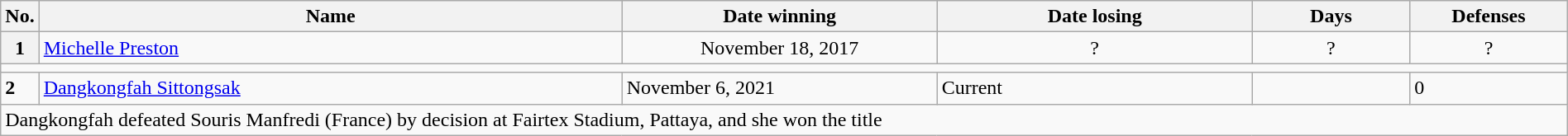<table class="wikitable" width=100%>
<tr>
<th style="width:1%;">No.</th>
<th style="width:37%;">Name</th>
<th style="width:20%;">Date winning</th>
<th style="width:20%;">Date losing</th>
<th data-sort-type="number" style="width:10%;">Days</th>
<th data-sort-type="number" style="width:10%;">Defenses</th>
</tr>
<tr align=center>
<th>1</th>
<td align=left> <a href='#'>Michelle Preston</a></td>
<td>November 18, 2017</td>
<td>?</td>
<td>?</td>
<td>?</td>
</tr>
<tr>
<td colspan="6"></td>
</tr>
<tr>
<td><strong>2</strong></td>
<td> <a href='#'>Dangkongfah Sittongsak</a></td>
<td>November 6, 2021</td>
<td>Current</td>
<td></td>
<td>0</td>
</tr>
<tr>
<td colspan="6">Dangkongfah defeated Souris Manfredi (France) by decision at Fairtex Stadium, Pattaya, and she won the title</td>
</tr>
</table>
